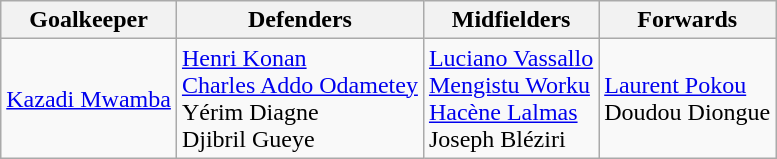<table class="wikitable">
<tr>
<th>Goalkeeper</th>
<th>Defenders</th>
<th>Midfielders</th>
<th>Forwards</th>
</tr>
<tr>
<td> <a href='#'>Kazadi Mwamba</a></td>
<td> <a href='#'>Henri Konan</a><br> <a href='#'>Charles Addo Odametey</a><br> Yérim Diagne<br> Djibril Gueye</td>
<td> <a href='#'>Luciano Vassallo</a><br> <a href='#'>Mengistu Worku</a><br> <a href='#'>Hacène Lalmas</a><br> Joseph Bléziri</td>
<td> <a href='#'>Laurent Pokou</a><br> Doudou Diongue</td>
</tr>
</table>
